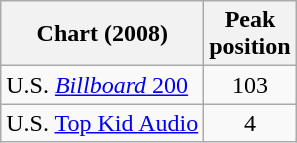<table class="wikitable">
<tr>
<th align="left">Chart (2008)</th>
<th align="left">Peak<br> position</th>
</tr>
<tr>
<td align="left">U.S. <a href='#'><em>Billboard</em> 200</a></td>
<td align="center">103</td>
</tr>
<tr>
<td align="left">U.S. <a href='#'>Top Kid Audio</a></td>
<td align="center">4</td>
</tr>
</table>
